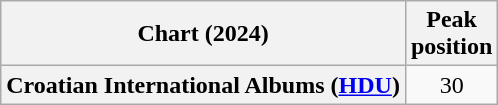<table class="wikitable sortable plainrowheaders" style="text-align:center">
<tr>
<th scope="col">Chart (2024)</th>
<th scope="col">Peak<br>position</th>
</tr>
<tr>
<th scope="row">Croatian International Albums (<a href='#'>HDU</a>)</th>
<td>30</td>
</tr>
</table>
